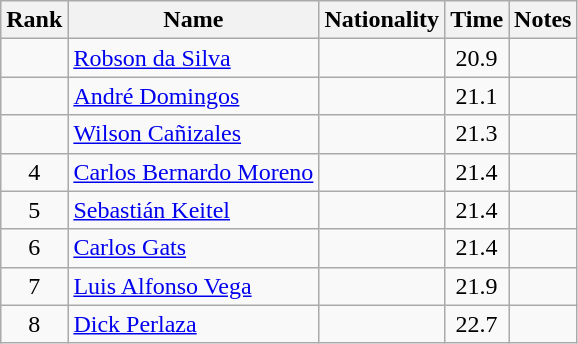<table class="wikitable sortable" style="text-align:center">
<tr>
<th>Rank</th>
<th>Name</th>
<th>Nationality</th>
<th>Time</th>
<th>Notes</th>
</tr>
<tr>
<td></td>
<td align=left><a href='#'>Robson da Silva</a></td>
<td align=left></td>
<td>20.9</td>
<td></td>
</tr>
<tr>
<td></td>
<td align=left><a href='#'>André Domingos</a></td>
<td align=left></td>
<td>21.1</td>
<td></td>
</tr>
<tr>
<td></td>
<td align=left><a href='#'>Wilson Cañizales</a></td>
<td align=left></td>
<td>21.3</td>
<td></td>
</tr>
<tr>
<td>4</td>
<td align=left><a href='#'>Carlos Bernardo Moreno</a></td>
<td align=left></td>
<td>21.4</td>
<td></td>
</tr>
<tr>
<td>5</td>
<td align=left><a href='#'>Sebastián Keitel</a></td>
<td align=left></td>
<td>21.4</td>
<td></td>
</tr>
<tr>
<td>6</td>
<td align=left><a href='#'>Carlos Gats</a></td>
<td align=left></td>
<td>21.4</td>
<td></td>
</tr>
<tr>
<td>7</td>
<td align=left><a href='#'>Luis Alfonso Vega</a></td>
<td align=left></td>
<td>21.9</td>
<td></td>
</tr>
<tr>
<td>8</td>
<td align=left><a href='#'>Dick Perlaza</a></td>
<td align=left></td>
<td>22.7</td>
<td></td>
</tr>
</table>
